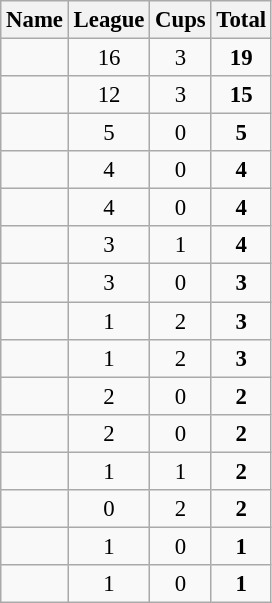<table class="wikitable sortable" style="text-align:center; font-size:95%">
<tr>
<th>Name</th>
<th>League</th>
<th>Cups</th>
<th>Total</th>
</tr>
<tr>
<td></td>
<td>16</td>
<td>3</td>
<td> <strong>19</strong></td>
</tr>
<tr>
<td></td>
<td>12</td>
<td>3</td>
<td> <strong>15</strong></td>
</tr>
<tr>
<td></td>
<td>5</td>
<td>0</td>
<td> <strong>5</strong></td>
</tr>
<tr>
<td></td>
<td>4</td>
<td>0</td>
<td> <strong>4</strong></td>
</tr>
<tr>
<td></td>
<td>4</td>
<td>0</td>
<td> <strong>4</strong></td>
</tr>
<tr>
<td></td>
<td>3</td>
<td>1</td>
<td> <strong>4</strong></td>
</tr>
<tr>
<td></td>
<td>3</td>
<td>0</td>
<td> <strong>3</strong></td>
</tr>
<tr>
<td></td>
<td>1</td>
<td>2</td>
<td> <strong>3</strong></td>
</tr>
<tr>
<td></td>
<td>1</td>
<td>2</td>
<td> <strong>3</strong></td>
</tr>
<tr>
<td></td>
<td>2</td>
<td>0</td>
<td> <strong>2</strong></td>
</tr>
<tr>
<td></td>
<td>2</td>
<td>0</td>
<td> <strong>2</strong></td>
</tr>
<tr>
<td></td>
<td>1</td>
<td>1</td>
<td> <strong>2</strong></td>
</tr>
<tr>
<td></td>
<td>0</td>
<td>2</td>
<td> <strong>2</strong></td>
</tr>
<tr>
<td></td>
<td>1</td>
<td>0</td>
<td> <strong>1</strong></td>
</tr>
<tr>
<td><em></em></td>
<td>1</td>
<td>0</td>
<td> <strong>1</strong></td>
</tr>
</table>
